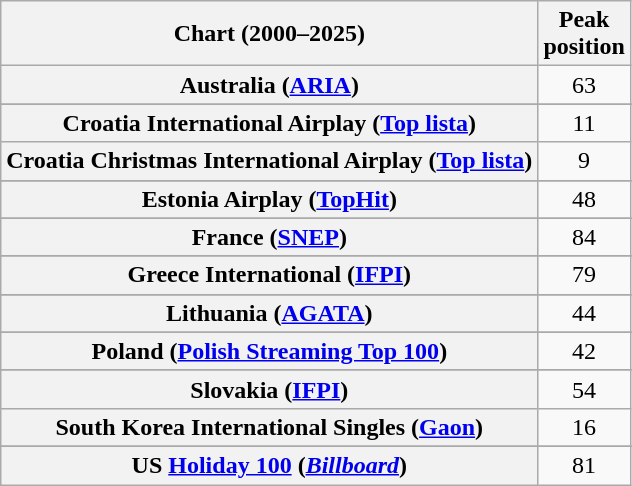<table class="wikitable sortable plainrowheaders" style="text-align:center">
<tr>
<th scope="col">Chart (2000–2025)</th>
<th scope="col">Peak<br>position</th>
</tr>
<tr>
<th scope="row">Australia (<a href='#'>ARIA</a>)</th>
<td>63</td>
</tr>
<tr>
</tr>
<tr>
</tr>
<tr>
</tr>
<tr>
<th scope="row">Croatia International Airplay (<a href='#'>Top lista</a>)</th>
<td>11</td>
</tr>
<tr>
<th scope="row">Croatia Christmas International Airplay (<a href='#'>Top lista</a>)</th>
<td>9</td>
</tr>
<tr>
</tr>
<tr>
<th scope="row">Estonia Airplay (<a href='#'>TopHit</a>)</th>
<td>48</td>
</tr>
<tr>
</tr>
<tr>
<th scope="row">France (<a href='#'>SNEP</a>)</th>
<td>84</td>
</tr>
<tr>
</tr>
<tr>
</tr>
<tr>
<th scope="row">Greece International (<a href='#'>IFPI</a>)</th>
<td>79</td>
</tr>
<tr>
</tr>
<tr>
</tr>
<tr>
</tr>
<tr>
<th scope="row">Lithuania (<a href='#'>AGATA</a>)</th>
<td>44</td>
</tr>
<tr>
</tr>
<tr>
</tr>
<tr>
<th scope="row">Poland (<a href='#'>Polish Streaming Top 100</a>)</th>
<td>42</td>
</tr>
<tr>
</tr>
<tr>
<th scope="row">Slovakia (<a href='#'>IFPI</a>)</th>
<td>54</td>
</tr>
<tr>
<th scope="row">South Korea International Singles (<a href='#'>Gaon</a>)</th>
<td>16</td>
</tr>
<tr>
</tr>
<tr>
</tr>
<tr>
</tr>
<tr>
</tr>
<tr>
<th scope="row">US <a href='#'>Holiday 100</a> (<em><a href='#'>Billboard</a></em>)</th>
<td>81</td>
</tr>
</table>
